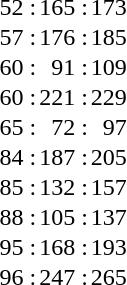<table border="0" cellpadding="1" cellspacing="0" align="left" style="margin-right: 2em">
<tr>
<td align="right">52 :</td>
<td align="right">165 :</td>
<td align="right">173</td>
</tr>
<tr>
<td align="right">57 :</td>
<td align="right">176 :</td>
<td align="right">185</td>
</tr>
<tr>
<td align="right">60 :</td>
<td align="right">91 :</td>
<td align="right">109</td>
</tr>
<tr>
<td align="right">60 :</td>
<td align="right">221 :</td>
<td align="right">229</td>
</tr>
<tr>
<td align="right">65 :</td>
<td align="right">72 :</td>
<td align="right">97</td>
</tr>
<tr>
<td align="right">84 :</td>
<td align="right">187 :</td>
<td align="right">205</td>
</tr>
<tr>
<td align="right">85 :</td>
<td align="right">132 :</td>
<td align="right">157</td>
</tr>
<tr>
<td align="right">88 :</td>
<td align="right">105 :</td>
<td align="right">137</td>
</tr>
<tr>
<td align="right">95 :</td>
<td align="right">168 :</td>
<td align="right">193</td>
</tr>
<tr>
<td align="right">96 :</td>
<td align="right">247 :</td>
<td align="right">265</td>
</tr>
</table>
